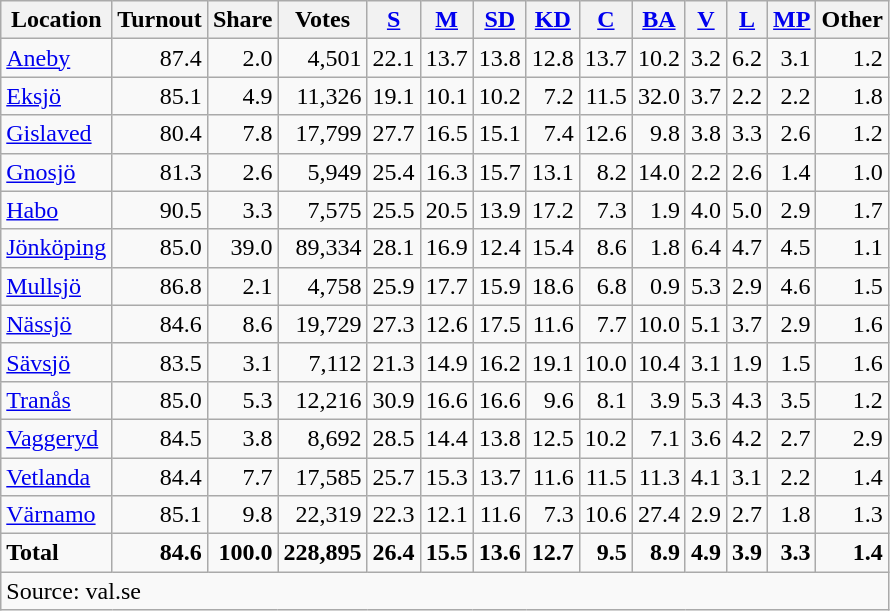<table class="wikitable sortable" style=text-align:right>
<tr>
<th>Location</th>
<th>Turnout</th>
<th>Share</th>
<th>Votes</th>
<th><a href='#'>S</a></th>
<th><a href='#'>M</a></th>
<th><a href='#'>SD</a></th>
<th><a href='#'>KD</a></th>
<th><a href='#'>C</a></th>
<th><a href='#'>BA</a></th>
<th><a href='#'>V</a></th>
<th><a href='#'>L</a></th>
<th><a href='#'>MP</a></th>
<th>Other</th>
</tr>
<tr>
<td align=left><a href='#'>Aneby</a></td>
<td>87.4</td>
<td>2.0</td>
<td>4,501</td>
<td>22.1</td>
<td>13.7</td>
<td>13.8</td>
<td>12.8</td>
<td>13.7</td>
<td>10.2</td>
<td>3.2</td>
<td>6.2</td>
<td>3.1</td>
<td>1.2</td>
</tr>
<tr>
<td align=left><a href='#'>Eksjö</a></td>
<td>85.1</td>
<td>4.9</td>
<td>11,326</td>
<td>19.1</td>
<td>10.1</td>
<td>10.2</td>
<td>7.2</td>
<td>11.5</td>
<td>32.0</td>
<td>3.7</td>
<td>2.2</td>
<td>2.2</td>
<td>1.8</td>
</tr>
<tr>
<td align=left><a href='#'>Gislaved</a></td>
<td>80.4</td>
<td>7.8</td>
<td>17,799</td>
<td>27.7</td>
<td>16.5</td>
<td>15.1</td>
<td>7.4</td>
<td>12.6</td>
<td>9.8</td>
<td>3.8</td>
<td>3.3</td>
<td>2.6</td>
<td>1.2</td>
</tr>
<tr>
<td align=left><a href='#'>Gnosjö</a></td>
<td>81.3</td>
<td>2.6</td>
<td>5,949</td>
<td>25.4</td>
<td>16.3</td>
<td>15.7</td>
<td>13.1</td>
<td>8.2</td>
<td>14.0</td>
<td>2.2</td>
<td>2.6</td>
<td>1.4</td>
<td>1.0</td>
</tr>
<tr>
<td align=left><a href='#'>Habo</a></td>
<td>90.5</td>
<td>3.3</td>
<td>7,575</td>
<td>25.5</td>
<td>20.5</td>
<td>13.9</td>
<td>17.2</td>
<td>7.3</td>
<td>1.9</td>
<td>4.0</td>
<td>5.0</td>
<td>2.9</td>
<td>1.7</td>
</tr>
<tr>
<td align=left><a href='#'>Jönköping</a></td>
<td>85.0</td>
<td>39.0</td>
<td>89,334</td>
<td>28.1</td>
<td>16.9</td>
<td>12.4</td>
<td>15.4</td>
<td>8.6</td>
<td>1.8</td>
<td>6.4</td>
<td>4.7</td>
<td>4.5</td>
<td>1.1</td>
</tr>
<tr>
<td align=left><a href='#'>Mullsjö</a></td>
<td>86.8</td>
<td>2.1</td>
<td>4,758</td>
<td>25.9</td>
<td>17.7</td>
<td>15.9</td>
<td>18.6</td>
<td>6.8</td>
<td>0.9</td>
<td>5.3</td>
<td>2.9</td>
<td>4.6</td>
<td>1.5</td>
</tr>
<tr>
<td align=left><a href='#'>Nässjö</a></td>
<td>84.6</td>
<td>8.6</td>
<td>19,729</td>
<td>27.3</td>
<td>12.6</td>
<td>17.5</td>
<td>11.6</td>
<td>7.7</td>
<td>10.0</td>
<td>5.1</td>
<td>3.7</td>
<td>2.9</td>
<td>1.6</td>
</tr>
<tr>
<td align=left><a href='#'>Sävsjö</a></td>
<td>83.5</td>
<td>3.1</td>
<td>7,112</td>
<td>21.3</td>
<td>14.9</td>
<td>16.2</td>
<td>19.1</td>
<td>10.0</td>
<td>10.4</td>
<td>3.1</td>
<td>1.9</td>
<td>1.5</td>
<td>1.6</td>
</tr>
<tr>
<td align=left><a href='#'>Tranås</a></td>
<td>85.0</td>
<td>5.3</td>
<td>12,216</td>
<td>30.9</td>
<td>16.6</td>
<td>16.6</td>
<td>9.6</td>
<td>8.1</td>
<td>3.9</td>
<td>5.3</td>
<td>4.3</td>
<td>3.5</td>
<td>1.2</td>
</tr>
<tr>
<td align=left><a href='#'>Vaggeryd</a></td>
<td>84.5</td>
<td>3.8</td>
<td>8,692</td>
<td>28.5</td>
<td>14.4</td>
<td>13.8</td>
<td>12.5</td>
<td>10.2</td>
<td>7.1</td>
<td>3.6</td>
<td>4.2</td>
<td>2.7</td>
<td>2.9</td>
</tr>
<tr>
<td align=left><a href='#'>Vetlanda</a></td>
<td>84.4</td>
<td>7.7</td>
<td>17,585</td>
<td>25.7</td>
<td>15.3</td>
<td>13.7</td>
<td>11.6</td>
<td>11.5</td>
<td>11.3</td>
<td>4.1</td>
<td>3.1</td>
<td>2.2</td>
<td>1.4</td>
</tr>
<tr>
<td align=left><a href='#'>Värnamo</a></td>
<td>85.1</td>
<td>9.8</td>
<td>22,319</td>
<td>22.3</td>
<td>12.1</td>
<td>11.6</td>
<td>7.3</td>
<td>10.6</td>
<td>27.4</td>
<td>2.9</td>
<td>2.7</td>
<td>1.8</td>
<td>1.3</td>
</tr>
<tr>
<td align=left><strong>Total</strong></td>
<td><strong>84.6</strong></td>
<td><strong>100.0</strong></td>
<td><strong>228,895</strong></td>
<td><strong>26.4</strong></td>
<td><strong>15.5</strong></td>
<td><strong>13.6</strong></td>
<td><strong>12.7</strong></td>
<td><strong>9.5</strong></td>
<td><strong>8.9</strong></td>
<td><strong>4.9</strong></td>
<td><strong>3.9</strong></td>
<td><strong>3.3</strong></td>
<td><strong>1.4</strong></td>
</tr>
<tr>
<td align=left colspan=14>Source: val.se </td>
</tr>
</table>
